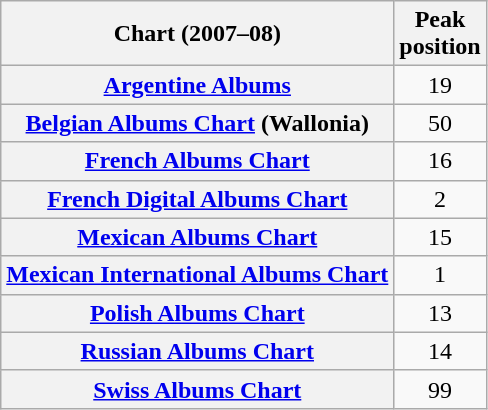<table class="wikitable sortable plainrowheaders">
<tr>
<th scope="col">Chart (2007–08)</th>
<th scope="col">Peak<br>position</th>
</tr>
<tr>
<th scope="row"><a href='#'>Argentine Albums</a></th>
<td style="text-align:center;">19</td>
</tr>
<tr>
<th scope="row"><a href='#'>Belgian Albums Chart</a> (Wallonia)</th>
<td style="text-align:center;">50</td>
</tr>
<tr>
<th scope="row"><a href='#'>French Albums Chart</a></th>
<td style="text-align:center;">16</td>
</tr>
<tr>
<th scope="row"><a href='#'>French Digital Albums Chart</a></th>
<td style="text-align:center;">2</td>
</tr>
<tr>
<th scope="row"><a href='#'>Mexican Albums Chart</a></th>
<td style="text-align:center;">15</td>
</tr>
<tr>
<th scope="row"><a href='#'>Mexican International Albums Chart</a></th>
<td style="text-align:center;">1</td>
</tr>
<tr>
<th scope="row"><a href='#'>Polish Albums Chart</a></th>
<td style="text-align:center;">13</td>
</tr>
<tr>
<th scope="row"><a href='#'>Russian Albums Chart</a></th>
<td style="text-align:center;">14</td>
</tr>
<tr>
<th scope="row"><a href='#'>Swiss Albums Chart</a></th>
<td style="text-align:center;">99</td>
</tr>
</table>
